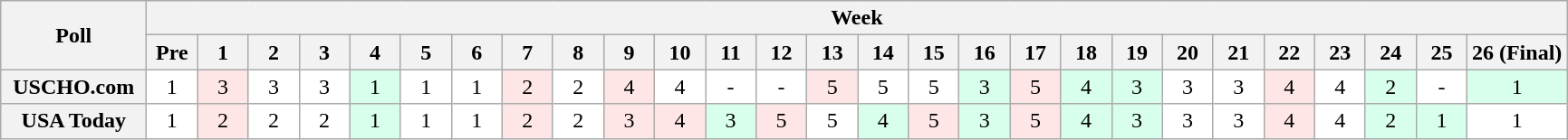<table class="wikitable" style="white-space:nowrap;">
<tr>
<th scope="col" width="100" rowspan="2">Poll</th>
<th colspan="28">Week</th>
</tr>
<tr>
<th scope="col" width="30">Pre</th>
<th scope="col" width="30">1</th>
<th scope="col" width="30">2</th>
<th scope="col" width="30">3</th>
<th scope="col" width="30">4</th>
<th scope="col" width="30">5</th>
<th scope="col" width="30">6</th>
<th scope="col" width="30">7</th>
<th scope="col" width="30">8</th>
<th scope="col" width="30">9</th>
<th scope="col" width="30">10</th>
<th scope="col" width="30">11</th>
<th scope="col" width="30">12</th>
<th scope="col" width="30">13</th>
<th scope="col" width="30">14</th>
<th scope="col" width="30">15</th>
<th scope="col" width="30">16</th>
<th scope="col" width="30">17</th>
<th scope="col" width="30">18</th>
<th scope="col" width="30">19</th>
<th scope="col" width="30">20</th>
<th scope="col" width="30">21</th>
<th scope="col" width="30">22</th>
<th scope="col" width="30">23</th>
<th scope="col" width="30">24</th>
<th scope="col" width="30">25</th>
<th scope="col" width="30">26 (Final)</th>
</tr>
<tr style="text-align:center;">
<th>USCHO.com</th>
<td bgcolor=FFFFFF>1 </td>
<td bgcolor=FFE6E6>3 </td>
<td bgcolor=FFFFFF>3</td>
<td bgcolor=FFFFFF>3 </td>
<td bgcolor=D8FFEB>1 </td>
<td bgcolor=FFFFFF>1 </td>
<td bgcolor=FFFFFF>1 </td>
<td bgcolor=FFE6E6>2 </td>
<td bgcolor=FFFFFF>2 </td>
<td bgcolor=FFE6E6>4 </td>
<td bgcolor=FFFFFF>4</td>
<td bgcolor=FFFFFF>-</td>
<td bgcolor=FFFFFF>-</td>
<td bgcolor=FFE6E6>5</td>
<td bgcolor=FFFFFF>5</td>
<td bgcolor=FFFFFF>5</td>
<td bgcolor=D8FFEB>3 </td>
<td bgcolor=FFE6E6>5</td>
<td bgcolor=D8FFEB>4</td>
<td bgcolor=D8FFEB>3</td>
<td bgcolor=FFFFFF>3</td>
<td bgcolor=FFFFFF>3</td>
<td bgcolor=FFE6E6>4</td>
<td bgcolor=FFFFFF>4</td>
<td bgcolor=D8FFEB>2 </td>
<td bgcolor=FFFFFF>-</td>
<td bgcolor=D8FFEB>1 </td>
</tr>
<tr style="text-align:center;">
<th>USA Today</th>
<td bgcolor=FFFFFF>1 </td>
<td bgcolor=FFE6E6>2 </td>
<td bgcolor=FFFFFF>2 </td>
<td bgcolor=FFFFFF>2 </td>
<td bgcolor=D8FFEB>1 </td>
<td bgcolor=FFFFFF>1 </td>
<td bgcolor=FFFFFF>1 </td>
<td bgcolor=FFE6E6>2 </td>
<td bgcolor=FFFFFF>2 </td>
<td bgcolor=FFE6E6>3 </td>
<td bgcolor=FFE6E6>4</td>
<td bgcolor=D8FFEB>3</td>
<td bgcolor=FFE6E6>5</td>
<td bgcolor=FFFFFF>5</td>
<td bgcolor=D8FFEB>4</td>
<td bgcolor=FFE6E6>5</td>
<td bgcolor=D8FFEB>3 </td>
<td bgcolor=FFE6E6>5</td>
<td bgcolor=D8FFEB>4</td>
<td bgcolor=D8FFEB>3</td>
<td bgcolor=FFFFFF>3</td>
<td bgcolor=FFFFFF>3</td>
<td bgcolor=FFE6E6>4</td>
<td bgcolor=FFFFFF>4</td>
<td bgcolor=D8FFEB>2</td>
<td bgcolor=D8FFEB>1 </td>
<td bgcolor=FFFFFF>1 </td>
</tr>
</table>
